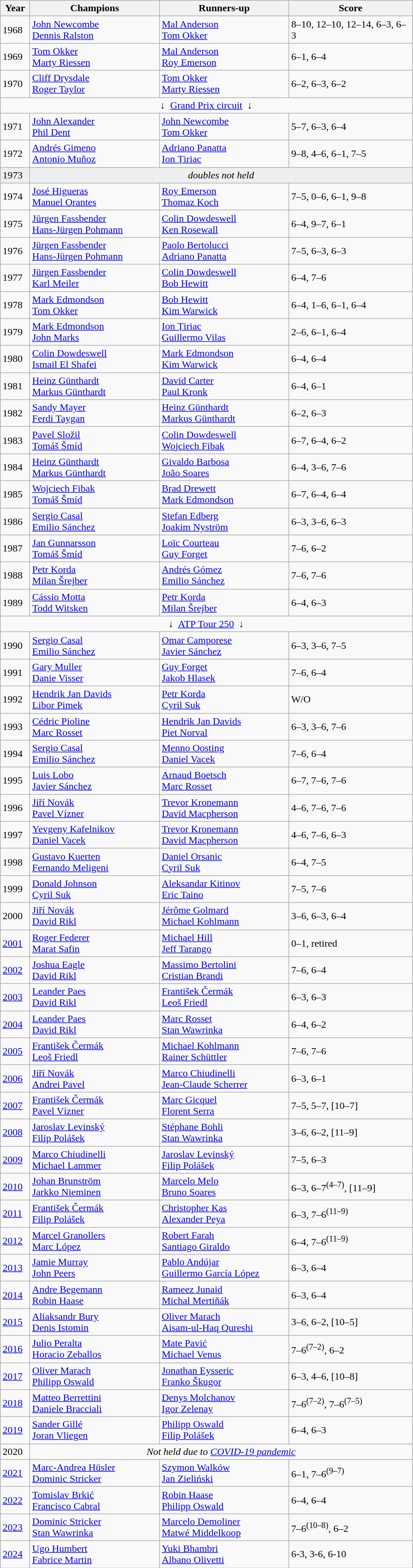<table class=wikitable>
<tr>
<th style="width:40px">Year</th>
<th style="width:200px">Champions</th>
<th style="width:200px">Runners-up</th>
<th style="width:190px" class="unsortable">Score</th>
</tr>
<tr>
<td>1968</td>
<td> <a href='#'>John Newcombe</a><br> <a href='#'>Dennis Ralston</a></td>
<td> <a href='#'>Mal Anderson</a><br> <a href='#'>Tom Okker</a></td>
<td>8–10, 12–10, 12–14, 6–3, 6–3</td>
</tr>
<tr>
<td>1969</td>
<td> <a href='#'>Tom Okker</a><br> <a href='#'>Marty Riessen</a></td>
<td> <a href='#'>Mal Anderson</a><br> <a href='#'>Roy Emerson</a></td>
<td>6–1, 6–4</td>
</tr>
<tr>
<td>1970</td>
<td> <a href='#'>Cliff Drysdale</a><br> <a href='#'>Roger Taylor</a></td>
<td> <a href='#'>Tom Okker</a><br> <a href='#'>Marty Riessen</a></td>
<td>6–2, 6–3, 6–2</td>
</tr>
<tr>
<td colspan=5 align=center>↓  <a href='#'>Grand Prix circuit</a>  ↓</td>
</tr>
<tr>
<td>1971</td>
<td> <a href='#'>John Alexander</a><br> <a href='#'>Phil Dent</a></td>
<td> <a href='#'>John Newcombe</a><br> <a href='#'>Tom Okker</a></td>
<td>5–7, 6–3, 6–4</td>
</tr>
<tr>
<td>1972</td>
<td> <a href='#'>Andrés Gimeno</a><br> <a href='#'>Antonio Muñoz</a></td>
<td> <a href='#'>Adriano Panatta</a><br> <a href='#'>Ion Țiriac</a></td>
<td>9–8, 4–6, 6–1, 7–5</td>
</tr>
<tr>
<td style="background:#efefef">1973</td>
<td colspan=3 align=center style="background:#efefef"><em>doubles not held</em></td>
</tr>
<tr>
<td>1974</td>
<td> <a href='#'>José Higueras</a><br> <a href='#'>Manuel Orantes</a></td>
<td> <a href='#'>Roy Emerson</a><br> <a href='#'>Thomaz Koch</a></td>
<td>7–5, 0–6, 6–1, 9–8</td>
</tr>
<tr>
<td>1975</td>
<td> <a href='#'>Jürgen Fassbender</a><br> <a href='#'>Hans-Jürgen Pohmann</a></td>
<td> <a href='#'>Colin Dowdeswell</a><br> <a href='#'>Ken Rosewall</a></td>
<td>6–4, 9–7, 6–1</td>
</tr>
<tr>
<td>1976</td>
<td> <a href='#'>Jürgen Fassbender</a><br> <a href='#'>Hans-Jürgen Pohmann</a></td>
<td> <a href='#'>Paolo Bertolucci</a><br> <a href='#'>Adriano Panatta</a></td>
<td>7–5, 6–3, 6–3</td>
</tr>
<tr>
<td>1977</td>
<td> <a href='#'>Jürgen Fassbender</a><br> <a href='#'>Karl Meiler</a></td>
<td> <a href='#'>Colin Dowdeswell</a><br> <a href='#'>Bob Hewitt</a></td>
<td>6–4, 7–6</td>
</tr>
<tr>
<td>1978</td>
<td> <a href='#'>Mark Edmondson</a><br> <a href='#'>Tom Okker</a></td>
<td> <a href='#'>Bob Hewitt</a><br> <a href='#'>Kim Warwick</a></td>
<td>6–4, 1–6, 6–1, 6–4</td>
</tr>
<tr>
<td>1979</td>
<td> <a href='#'>Mark Edmondson</a><br> <a href='#'>John Marks</a></td>
<td> <a href='#'>Ion Țiriac</a><br> <a href='#'>Guillermo Vilas</a></td>
<td>2–6, 6–1, 6–4</td>
</tr>
<tr>
<td>1980</td>
<td> <a href='#'>Colin Dowdeswell</a><br> <a href='#'>Ismail El Shafei</a></td>
<td> <a href='#'>Mark Edmondson</a> <br> <a href='#'>Kim Warwick</a></td>
<td>6–4, 6–4</td>
</tr>
<tr>
<td>1981</td>
<td> <a href='#'>Heinz Günthardt</a><br> <a href='#'>Markus Günthardt</a></td>
<td> <a href='#'>David Carter</a><br> <a href='#'>Paul Kronk</a></td>
<td>6–4, 6–1</td>
</tr>
<tr>
<td>1982</td>
<td> <a href='#'>Sandy Mayer</a><br> <a href='#'>Ferdi Taygan</a></td>
<td> <a href='#'>Heinz Günthardt</a><br> <a href='#'>Markus Günthardt</a></td>
<td>6–2, 6–3</td>
</tr>
<tr>
<td>1983</td>
<td> <a href='#'>Pavel Složil</a><br> <a href='#'>Tomáš Šmíd</a></td>
<td> <a href='#'>Colin Dowdeswell</a><br> <a href='#'>Wojciech Fibak</a></td>
<td>6–7, 6–4, 6–2</td>
</tr>
<tr>
<td>1984</td>
<td> <a href='#'>Heinz Günthardt</a><br> <a href='#'>Markus Günthardt</a></td>
<td> <a href='#'>Givaldo Barbosa</a> <br> <a href='#'>João Soares</a></td>
<td>6–4, 3–6, 7–6</td>
</tr>
<tr>
<td>1985</td>
<td> <a href='#'>Wojciech Fibak</a><br> <a href='#'>Tomáš Šmíd</a></td>
<td> <a href='#'>Brad Drewett</a><br> <a href='#'>Mark Edmondson</a></td>
<td>6–7, 6–4, 6–4</td>
</tr>
<tr>
<td>1986</td>
<td> <a href='#'>Sergio Casal</a><br> <a href='#'>Emilio Sánchez</a></td>
<td> <a href='#'>Stefan Edberg</a><br> <a href='#'>Joakim Nyström</a></td>
<td>6–3, 3–6, 6–3</td>
</tr>
<tr>
<td>1987</td>
<td> <a href='#'>Jan Gunnarsson</a><br> <a href='#'>Tomáš Šmíd</a></td>
<td> <a href='#'>Loïc Courteau</a><br> <a href='#'>Guy Forget</a></td>
<td>7–6, 6–2</td>
</tr>
<tr>
<td>1988</td>
<td> <a href='#'>Petr Korda</a><br> <a href='#'>Milan Šrejber</a></td>
<td> <a href='#'>Andrés Gómez</a><br> <a href='#'>Emilio Sánchez</a></td>
<td>7–6, 7–6</td>
</tr>
<tr>
<td>1989</td>
<td> <a href='#'>Cássio Motta</a><br> <a href='#'>Todd Witsken</a></td>
<td> <a href='#'>Petr Korda</a><br> <a href='#'>Milan Šrejber</a></td>
<td>6–4, 6–3</td>
</tr>
<tr>
<td colspan=4 align=center>↓  <a href='#'>ATP Tour 250</a>  ↓</td>
</tr>
<tr>
<td>1990</td>
<td> <a href='#'>Sergio Casal</a><br> <a href='#'>Emilio Sánchez</a></td>
<td> <a href='#'>Omar Camporese</a><br> <a href='#'>Javier Sánchez</a></td>
<td>6–3, 3–6, 7–5</td>
</tr>
<tr>
<td>1991</td>
<td> <a href='#'>Gary Muller</a><br> <a href='#'>Danie Visser</a></td>
<td> <a href='#'>Guy Forget</a><br> <a href='#'>Jakob Hlasek</a></td>
<td>7–6, 6–4</td>
</tr>
<tr>
<td>1992</td>
<td> <a href='#'>Hendrik Jan Davids</a><br> <a href='#'>Libor Pimek</a></td>
<td> <a href='#'>Petr Korda</a><br> <a href='#'>Cyril Suk</a></td>
<td>W/O</td>
</tr>
<tr>
<td>1993</td>
<td> <a href='#'>Cédric Pioline</a><br> <a href='#'>Marc Rosset</a></td>
<td> <a href='#'>Hendrik Jan Davids</a><br> <a href='#'>Piet Norval</a></td>
<td>6–3, 3–6, 7–6</td>
</tr>
<tr>
<td>1994</td>
<td> <a href='#'>Sergio Casal</a><br> <a href='#'>Emilio Sánchez</a></td>
<td> <a href='#'>Menno Oosting</a><br> <a href='#'>Daniel Vacek</a></td>
<td>7–6, 6–4</td>
</tr>
<tr>
<td>1995</td>
<td> <a href='#'>Luis Lobo</a><br> <a href='#'>Javier Sánchez</a></td>
<td> <a href='#'>Arnaud Boetsch</a><br> <a href='#'>Marc Rosset</a></td>
<td>6–7, 7–6, 7–6</td>
</tr>
<tr>
<td>1996</td>
<td> <a href='#'>Jiří Novák</a><br> <a href='#'>Pavel Vízner</a></td>
<td> <a href='#'>Trevor Kronemann</a><br> <a href='#'>David Macpherson</a></td>
<td>4–6, 7–6, 7–6</td>
</tr>
<tr>
<td>1997</td>
<td> <a href='#'>Yevgeny Kafelnikov</a><br> <a href='#'>Daniel Vacek</a></td>
<td> <a href='#'>Trevor Kronemann</a><br> <a href='#'>David Macpherson</a></td>
<td>4–6, 7–6, 6–3</td>
</tr>
<tr>
<td>1998</td>
<td> <a href='#'>Gustavo Kuerten</a><br> <a href='#'>Fernando Meligeni</a></td>
<td> <a href='#'>Daniel Orsanic</a><br> <a href='#'>Cyril Suk</a></td>
<td>6–4, 7–5</td>
</tr>
<tr>
<td>1999</td>
<td> <a href='#'>Donald Johnson</a><br> <a href='#'>Cyril Suk</a></td>
<td> <a href='#'>Aleksandar Kitinov</a><br> <a href='#'>Eric Taino</a></td>
<td>7–5, 7–6</td>
</tr>
<tr>
<td>2000</td>
<td> <a href='#'>Jiří Novák</a><br> <a href='#'>David Rikl</a></td>
<td> <a href='#'>Jérôme Golmard</a><br> <a href='#'>Michael Kohlmann</a></td>
<td>3–6, 6–3, 6–4</td>
</tr>
<tr>
<td><a href='#'>2001</a></td>
<td> <a href='#'>Roger Federer</a><br> <a href='#'>Marat Safin</a></td>
<td> <a href='#'>Michael Hill</a><br> <a href='#'>Jeff Tarango</a></td>
<td>0–1, retired</td>
</tr>
<tr>
<td><a href='#'>2002</a></td>
<td> <a href='#'>Joshua Eagle</a><br> <a href='#'>David Rikl</a></td>
<td> <a href='#'>Massimo Bertolini</a><br> <a href='#'>Cristian Brandi</a></td>
<td>7–6, 6–4</td>
</tr>
<tr>
<td><a href='#'>2003</a></td>
<td> <a href='#'>Leander Paes</a><br> <a href='#'>David Rikl</a></td>
<td> <a href='#'>František Čermák</a><br> <a href='#'>Leoš Friedl</a></td>
<td>6–3, 6–3</td>
</tr>
<tr>
<td><a href='#'>2004</a></td>
<td> <a href='#'>Leander Paes</a><br> <a href='#'>David Rikl</a></td>
<td> <a href='#'>Marc Rosset</a><br> <a href='#'>Stan Wawrinka</a></td>
<td>6–4, 6–2</td>
</tr>
<tr>
<td><a href='#'>2005</a></td>
<td> <a href='#'>František Čermák</a><br> <a href='#'>Leoš Friedl</a></td>
<td> <a href='#'>Michael Kohlmann</a><br> <a href='#'>Rainer Schüttler</a></td>
<td>7–6, 7–6</td>
</tr>
<tr>
<td><a href='#'>2006</a></td>
<td> <a href='#'>Jiří Novák</a><br> <a href='#'>Andrei Pavel</a></td>
<td> <a href='#'>Marco Chiudinelli</a><br> <a href='#'>Jean-Claude Scherrer</a></td>
<td>6–3, 6–1</td>
</tr>
<tr>
<td><a href='#'>2007</a></td>
<td> <a href='#'>František Čermák</a><br> <a href='#'>Pavel Vízner</a></td>
<td> <a href='#'>Marc Gicquel</a><br> <a href='#'>Florent Serra</a></td>
<td>7–5, 5–7, [10–7]</td>
</tr>
<tr>
<td><a href='#'>2008</a></td>
<td> <a href='#'>Jaroslav Levinský</a><br> <a href='#'>Filip Polášek</a></td>
<td> <a href='#'>Stéphane Bohli</a><br> <a href='#'>Stan Wawrinka</a></td>
<td>3–6, 6–2, [11–9]</td>
</tr>
<tr>
<td><a href='#'>2009</a></td>
<td> <a href='#'>Marco Chiudinelli</a><br> <a href='#'>Michael Lammer</a></td>
<td> <a href='#'>Jaroslav Levinský</a><br> <a href='#'>Filip Polášek</a></td>
<td>7–5, 6–3</td>
</tr>
<tr>
<td><a href='#'>2010</a></td>
<td> <a href='#'>Johan Brunström</a><br> <a href='#'>Jarkko Nieminen</a></td>
<td> <a href='#'>Marcelo Melo</a><br> <a href='#'>Bruno Soares</a></td>
<td>6–3, 6–7<sup>(4–7)</sup>, [11–9]</td>
</tr>
<tr>
<td><a href='#'>2011</a></td>
<td> <a href='#'>František Čermák</a><br> <a href='#'>Filip Polášek</a></td>
<td> <a href='#'>Christopher Kas</a><br> <a href='#'>Alexander Peya</a></td>
<td>6–3, 7–6<sup>(11–9)</sup></td>
</tr>
<tr>
<td><a href='#'>2012</a></td>
<td> <a href='#'>Marcel Granollers</a><br> <a href='#'>Marc López</a></td>
<td> <a href='#'>Robert Farah</a><br> <a href='#'>Santiago Giraldo</a></td>
<td>6–4, 7–6<sup>(11–9)</sup></td>
</tr>
<tr>
<td><a href='#'>2013</a></td>
<td> <a href='#'>Jamie Murray</a><br> <a href='#'>John Peers</a></td>
<td> <a href='#'>Pablo Andújar</a><br> <a href='#'>Guillermo García López</a></td>
<td>6–3, 6–4</td>
</tr>
<tr>
<td><a href='#'>2014</a></td>
<td> <a href='#'>Andre Begemann</a><br> <a href='#'>Robin Haase</a></td>
<td> <a href='#'>Rameez Junaid</a><br> <a href='#'>Michal Mertiňák</a></td>
<td>6–3, 6–4</td>
</tr>
<tr>
<td><a href='#'>2015</a></td>
<td> <a href='#'>Aliaksandr Bury</a><br> <a href='#'>Denis Istomin</a></td>
<td> <a href='#'>Oliver Marach</a><br> <a href='#'>Aisam-ul-Haq Qureshi</a></td>
<td>3–6, 6–2, [10–5]</td>
</tr>
<tr>
<td><a href='#'>2016</a></td>
<td> <a href='#'>Julio Peralta</a> <br>  <a href='#'>Horacio Zeballos</a></td>
<td> <a href='#'>Mate Pavić</a> <br>  <a href='#'>Michael Venus</a></td>
<td>7–6<sup>(7–2)</sup>, 6–2</td>
</tr>
<tr>
<td><a href='#'>2017</a></td>
<td> <a href='#'>Oliver Marach</a><br> <a href='#'>Philipp Oswald</a></td>
<td> <a href='#'>Jonathan Eysseric</a><br> <a href='#'>Franko Škugor</a></td>
<td>6–3, 4–6, [10–8]</td>
</tr>
<tr>
<td><a href='#'>2018</a></td>
<td> <a href='#'>Matteo Berrettini</a><br> <a href='#'>Daniele Bracciali</a></td>
<td> <a href='#'>Denys Molchanov</a><br> <a href='#'>Igor Zelenay</a></td>
<td>7–6<sup>(7–2)</sup>, 7–6<sup>(7–5)</sup></td>
</tr>
<tr>
<td><a href='#'>2019</a></td>
<td> <a href='#'>Sander Gillé</a><br> <a href='#'>Joran Vliegen</a></td>
<td> <a href='#'>Philipp Oswald</a><br> <a href='#'>Filip Polášek</a></td>
<td>6–4, 6–3</td>
</tr>
<tr>
<td style=background:>2020</td>
<td colspan=3 align=center style=background:><em>Not held due to <a href='#'>COVID-19 pandemic</a></em></td>
</tr>
<tr>
<td><a href='#'>2021</a></td>
<td> <a href='#'>Marc-Andrea Hüsler</a><br> <a href='#'>Dominic Stricker</a></td>
<td> <a href='#'>Szymon Walków</a><br> <a href='#'>Jan Zieliński</a></td>
<td>6–1, 7–6<sup>(9–7)</sup></td>
</tr>
<tr>
<td><a href='#'>2022</a></td>
<td> <a href='#'>Tomislav Brkić</a><br> <a href='#'>Francisco Cabral</a></td>
<td> <a href='#'>Robin Haase</a><br> <a href='#'>Philipp Oswald</a></td>
<td>6–4, 6–4</td>
</tr>
<tr>
<td><a href='#'>2023</a></td>
<td> <a href='#'>Dominic Stricker</a><br> <a href='#'>Stan Wawrinka</a></td>
<td> <a href='#'>Marcelo Demoliner</a><br> <a href='#'>Matwé Middelkoop</a></td>
<td>7–6<sup>(10–8)</sup>, 6–2</td>
</tr>
<tr>
<td><a href='#'>2024</a></td>
<td> <a href='#'>Ugo Humbert</a><br>  <a href='#'>Fabrice Martin</a></td>
<td> <a href='#'>Yuki Bhambri</a><br>  <a href='#'>Albano Olivetti</a></td>
<td>6-3, 3-6, 6-10</td>
</tr>
</table>
